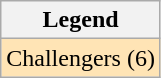<table class=wikitable>
<tr>
<th>Legend</th>
</tr>
<tr bgcolor=moccasin>
<td>Challengers (6)</td>
</tr>
</table>
